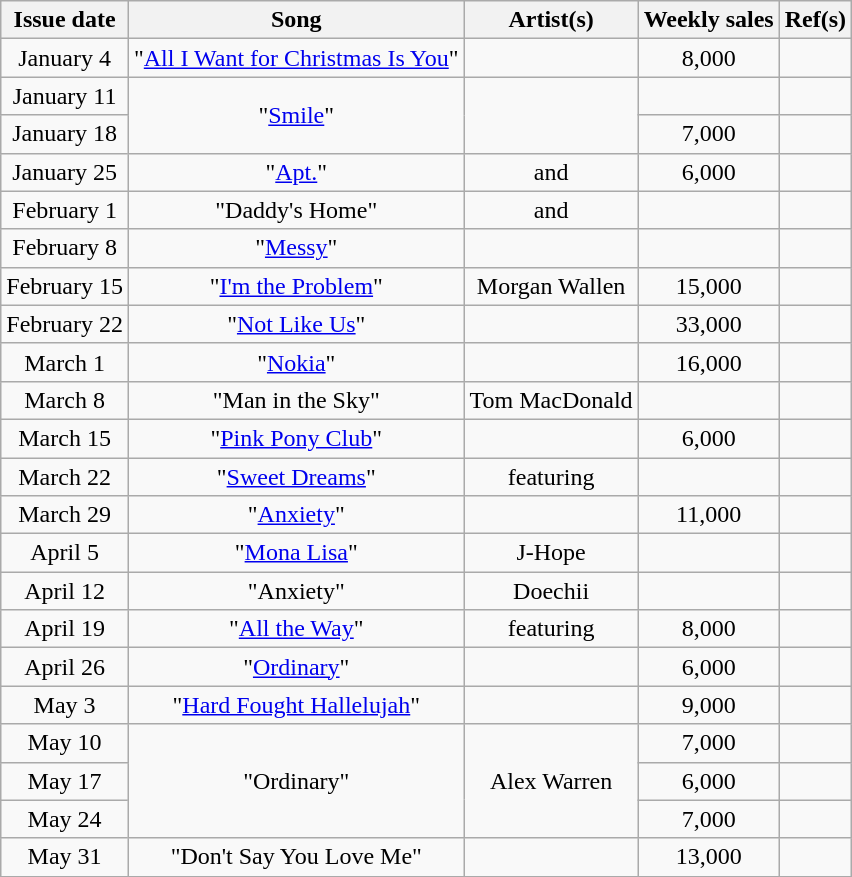<table class="wikitable sortable" style="text-align: center;">
<tr>
<th>Issue date</th>
<th>Song</th>
<th>Artist(s)</th>
<th>Weekly sales</th>
<th>Ref(s)</th>
</tr>
<tr>
<td>January 4</td>
<td>"<a href='#'>All I Want for Christmas Is You</a>"</td>
<td></td>
<td>8,000</td>
<td></td>
</tr>
<tr>
<td>January 11</td>
<td rowspan="2">"<a href='#'>Smile</a>"</td>
<td rowspan="2"></td>
<td></td>
<td></td>
</tr>
<tr>
<td>January 18</td>
<td>7,000</td>
<td></td>
</tr>
<tr>
<td>January 25</td>
<td>"<a href='#'>Apt.</a>"</td>
<td> and </td>
<td>6,000</td>
<td></td>
</tr>
<tr>
<td>February 1</td>
<td>"Daddy's Home"</td>
<td> and </td>
<td></td>
<td></td>
</tr>
<tr>
<td>February 8</td>
<td>"<a href='#'>Messy</a>"</td>
<td></td>
<td></td>
<td></td>
</tr>
<tr>
<td>February 15</td>
<td>"<a href='#'>I'm the Problem</a>"</td>
<td>Morgan Wallen</td>
<td>15,000</td>
<td></td>
</tr>
<tr>
<td>February 22</td>
<td>"<a href='#'>Not Like Us</a>"</td>
<td></td>
<td>33,000</td>
<td></td>
</tr>
<tr>
<td>March 1</td>
<td>"<a href='#'>Nokia</a>"</td>
<td></td>
<td>16,000</td>
<td></td>
</tr>
<tr>
<td>March 8</td>
<td>"Man in the Sky"</td>
<td>Tom MacDonald</td>
<td></td>
<td></td>
</tr>
<tr>
<td>March 15</td>
<td>"<a href='#'>Pink Pony Club</a>"</td>
<td></td>
<td>6,000</td>
<td></td>
</tr>
<tr>
<td>March 22</td>
<td>"<a href='#'>Sweet Dreams</a>"</td>
<td> featuring </td>
<td></td>
<td></td>
</tr>
<tr>
<td>March 29</td>
<td>"<a href='#'>Anxiety</a>"</td>
<td></td>
<td>11,000</td>
<td></td>
</tr>
<tr>
<td>April 5</td>
<td>"<a href='#'>Mona Lisa</a>"</td>
<td>J-Hope</td>
<td></td>
<td></td>
</tr>
<tr>
<td>April 12</td>
<td>"Anxiety"</td>
<td>Doechii</td>
<td></td>
<td></td>
</tr>
<tr>
<td>April 19</td>
<td>"<a href='#'>All the Way</a>"</td>
<td> featuring </td>
<td>8,000</td>
<td></td>
</tr>
<tr>
<td>April 26</td>
<td>"<a href='#'>Ordinary</a>"</td>
<td></td>
<td>6,000</td>
<td></td>
</tr>
<tr>
<td>May 3</td>
<td>"<a href='#'>Hard Fought Hallelujah</a>"</td>
<td></td>
<td>9,000</td>
<td></td>
</tr>
<tr>
<td>May 10</td>
<td rowspan="3">"Ordinary"</td>
<td rowspan="3">Alex Warren</td>
<td>7,000</td>
<td></td>
</tr>
<tr>
<td>May 17</td>
<td>6,000</td>
<td></td>
</tr>
<tr>
<td>May 24</td>
<td>7,000</td>
<td></td>
</tr>
<tr>
<td>May 31</td>
<td>"Don't Say You Love Me"</td>
<td></td>
<td>13,000</td>
<td></td>
</tr>
</table>
